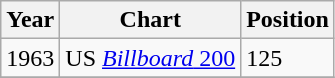<table class="wikitable">
<tr>
<th align="left">Year</th>
<th align="left">Chart</th>
<th align="left">Position</th>
</tr>
<tr>
<td align="left">1963</td>
<td align="left">US <a href='#'><em>Billboard</em> 200</a></td>
<td align="left">125</td>
</tr>
<tr>
</tr>
</table>
